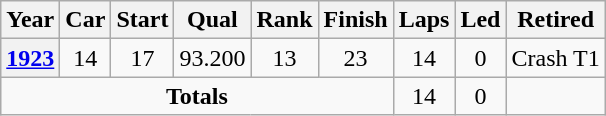<table class="wikitable" style="text-align:center">
<tr>
<th>Year</th>
<th>Car</th>
<th>Start</th>
<th>Qual</th>
<th>Rank</th>
<th>Finish</th>
<th>Laps</th>
<th>Led</th>
<th>Retired</th>
</tr>
<tr>
<th><a href='#'>1923</a></th>
<td>14</td>
<td>17</td>
<td>93.200</td>
<td>13</td>
<td>23</td>
<td>14</td>
<td>0</td>
<td>Crash T1</td>
</tr>
<tr>
<td colspan=6><strong>Totals</strong></td>
<td>14</td>
<td>0</td>
<td></td>
</tr>
</table>
